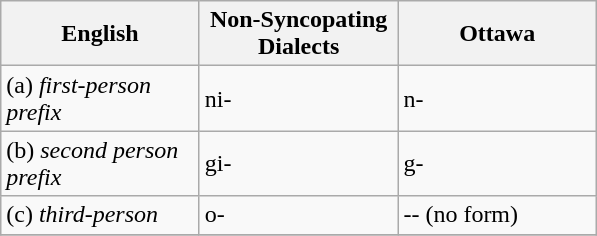<table class="wikitable" align="center">
<tr>
<th width = "125"><strong>English</strong></th>
<th width = "125"><strong>Non-Syncopating Dialects</strong></th>
<th width = "125"><strong>Ottawa</strong></th>
</tr>
<tr>
<td>(a) <em>first-person prefix</em></td>
<td>ni-</td>
<td>n-</td>
</tr>
<tr>
<td>(b) <em>second person prefix</em></td>
<td>gi-</td>
<td>g-</td>
</tr>
<tr>
<td>(c) <em>third-person</em></td>
<td>o-</td>
<td>-- (no form)</td>
</tr>
<tr>
</tr>
</table>
